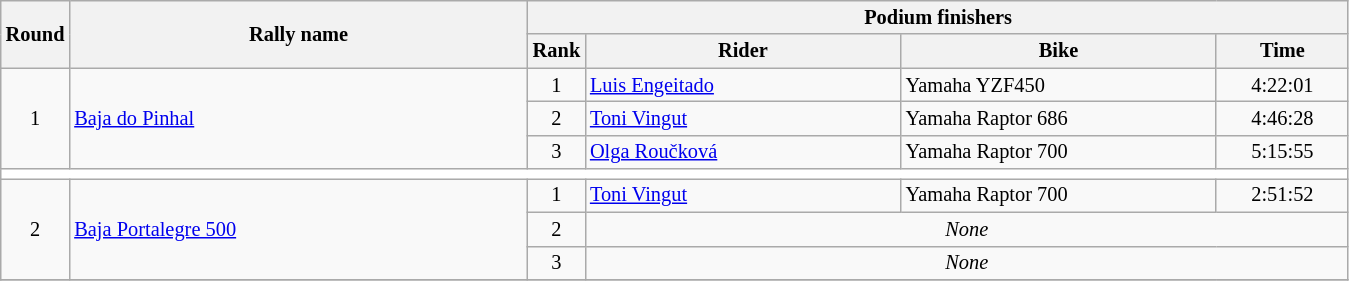<table class="wikitable" style="font-size:85%;">
<tr>
<th rowspan=2>Round</th>
<th style="width:22em" rowspan=2>Rally name</th>
<th colspan=4>Podium finishers</th>
</tr>
<tr>
<th>Rank</th>
<th style="width:15em">Rider</th>
<th style="width:15em">Bike</th>
<th style="width:6em">Time</th>
</tr>
<tr>
<td rowspan=3 align=center>1</td>
<td rowspan=3> <a href='#'>Baja do Pinhal</a></td>
<td align=center>1</td>
<td> <a href='#'>Luis Engeitado</a></td>
<td>Yamaha YZF450</td>
<td align=center>4:22:01</td>
</tr>
<tr>
<td align=center>2</td>
<td> <a href='#'>Toni Vingut</a></td>
<td>Yamaha Raptor 686</td>
<td align=center>4:46:28</td>
</tr>
<tr>
<td align=center>3</td>
<td> <a href='#'>Olga Roučková</a></td>
<td>Yamaha Raptor 700</td>
<td align=center>5:15:55</td>
</tr>
<tr style="background:white;">
<td colspan="6"></td>
</tr>
<tr>
<td rowspan=3 align=center>2</td>
<td rowspan=3> <a href='#'>Baja Portalegre 500</a></td>
<td align=center>1</td>
<td> <a href='#'>Toni Vingut</a></td>
<td>Yamaha Raptor 700</td>
<td align=center>2:51:52</td>
</tr>
<tr>
<td align=center>2</td>
<td colspan="3" align=center><em>None</em></td>
</tr>
<tr>
<td align=center>3</td>
<td colspan="3" align=center><em>None</em></td>
</tr>
<tr style="background:white;">
</tr>
</table>
